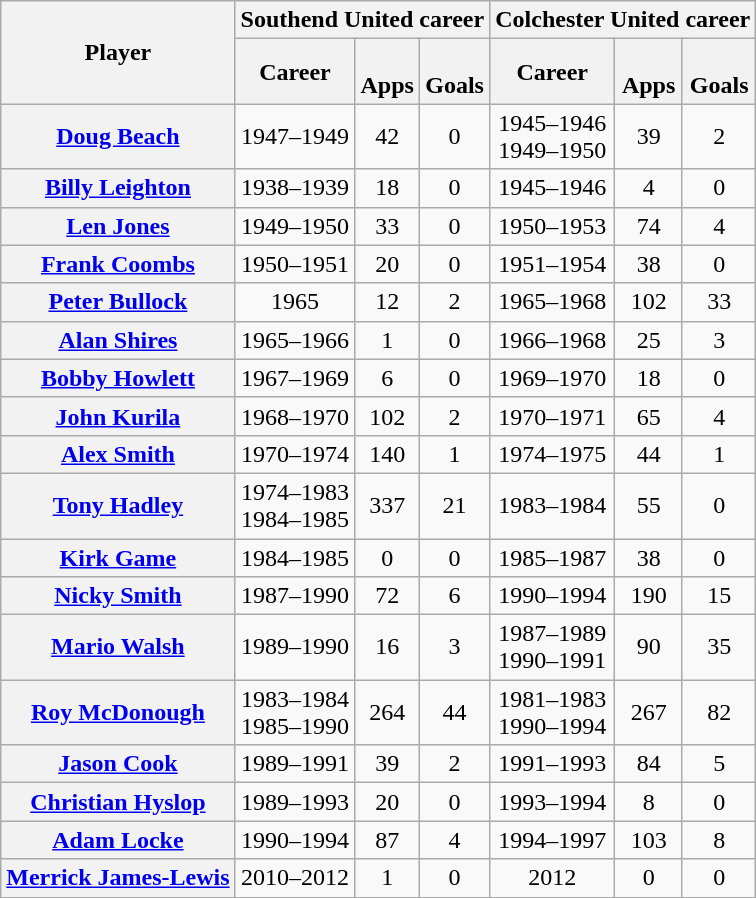<table class="wikitable plainrowheaders" style="text-align:center">
<tr>
<th rowspan="2" scope="col">Player</th>
<th colspan="3" scope="col">Southend United career</th>
<th colspan="3" scope="col">Colchester United career</th>
</tr>
<tr>
<th scope="col">Career</th>
<th scope="col"><br>Apps</th>
<th scope="col"><br>Goals</th>
<th scope="col">Career</th>
<th scope="col"><br>Apps</th>
<th scope="col"><br>Goals</th>
</tr>
<tr>
<th scope="row" align="left"> <a href='#'>Doug Beach</a></th>
<td>1947–1949</td>
<td>42</td>
<td>0</td>
<td>1945–1946<br>1949–1950</td>
<td>39</td>
<td>2</td>
</tr>
<tr>
<th scope="row" align="left"> <a href='#'>Billy Leighton</a></th>
<td>1938–1939</td>
<td>18</td>
<td>0</td>
<td>1945–1946</td>
<td>4</td>
<td>0</td>
</tr>
<tr>
<th scope="row" align="left"> <a href='#'>Len Jones</a></th>
<td>1949–1950</td>
<td>33</td>
<td>0</td>
<td>1950–1953</td>
<td>74</td>
<td>4</td>
</tr>
<tr>
<th scope="row" align="left"> <a href='#'>Frank Coombs</a></th>
<td>1950–1951</td>
<td>20</td>
<td>0</td>
<td>1951–1954</td>
<td>38</td>
<td>0</td>
</tr>
<tr>
<th scope="row" align="left"> <a href='#'>Peter Bullock</a></th>
<td>1965</td>
<td>12</td>
<td>2</td>
<td>1965–1968</td>
<td>102</td>
<td>33</td>
</tr>
<tr>
<th scope="row" align="left"> <a href='#'>Alan Shires</a></th>
<td>1965–1966</td>
<td>1</td>
<td>0</td>
<td>1966–1968</td>
<td>25</td>
<td>3</td>
</tr>
<tr>
<th scope="row" align="left"> <a href='#'>Bobby Howlett</a></th>
<td>1967–1969</td>
<td>6</td>
<td>0</td>
<td>1969–1970</td>
<td>18</td>
<td>0</td>
</tr>
<tr>
<th scope="row" align="left"> <a href='#'>John Kurila</a></th>
<td>1968–1970</td>
<td>102</td>
<td>2</td>
<td>1970–1971</td>
<td>65</td>
<td>4</td>
</tr>
<tr>
<th scope="row" align="left"> <a href='#'>Alex Smith</a></th>
<td>1970–1974</td>
<td>140</td>
<td>1</td>
<td>1974–1975</td>
<td>44</td>
<td>1</td>
</tr>
<tr>
<th scope="row" align="left"> <a href='#'>Tony Hadley</a></th>
<td>1974–1983<br>1984–1985</td>
<td>337</td>
<td>21</td>
<td>1983–1984</td>
<td>55</td>
<td>0</td>
</tr>
<tr>
<th scope="row" align="left"> <a href='#'>Kirk Game</a></th>
<td>1984–1985</td>
<td>0</td>
<td>0</td>
<td>1985–1987</td>
<td>38</td>
<td>0</td>
</tr>
<tr>
<th scope="row" align="left"> <a href='#'>Nicky Smith</a></th>
<td>1987–1990</td>
<td>72</td>
<td>6</td>
<td>1990–1994</td>
<td>190</td>
<td>15</td>
</tr>
<tr>
<th scope="row" align="left"> <a href='#'>Mario Walsh</a></th>
<td>1989–1990</td>
<td>16</td>
<td>3</td>
<td>1987–1989<br>1990–1991</td>
<td>90</td>
<td>35</td>
</tr>
<tr>
<th scope="row" align="left"> <a href='#'>Roy McDonough</a></th>
<td>1983–1984<br>1985–1990</td>
<td>264</td>
<td>44</td>
<td>1981–1983<br>1990–1994</td>
<td>267</td>
<td>82</td>
</tr>
<tr>
<th scope="row" align="left"> <a href='#'>Jason Cook</a></th>
<td>1989–1991</td>
<td>39</td>
<td>2</td>
<td>1991–1993</td>
<td>84</td>
<td>5</td>
</tr>
<tr>
<th scope="row" align="left"> <a href='#'>Christian Hyslop</a></th>
<td>1989–1993</td>
<td>20</td>
<td>0</td>
<td>1993–1994</td>
<td>8</td>
<td>0</td>
</tr>
<tr>
<th scope="row" align="left"> <a href='#'>Adam Locke</a></th>
<td>1990–1994</td>
<td>87</td>
<td>4</td>
<td>1994–1997</td>
<td>103</td>
<td>8</td>
</tr>
<tr>
<th scope="row" align="left"> <a href='#'>Merrick James-Lewis</a></th>
<td>2010–2012</td>
<td>1</td>
<td>0</td>
<td>2012</td>
<td>0</td>
<td>0</td>
</tr>
<tr>
</tr>
</table>
